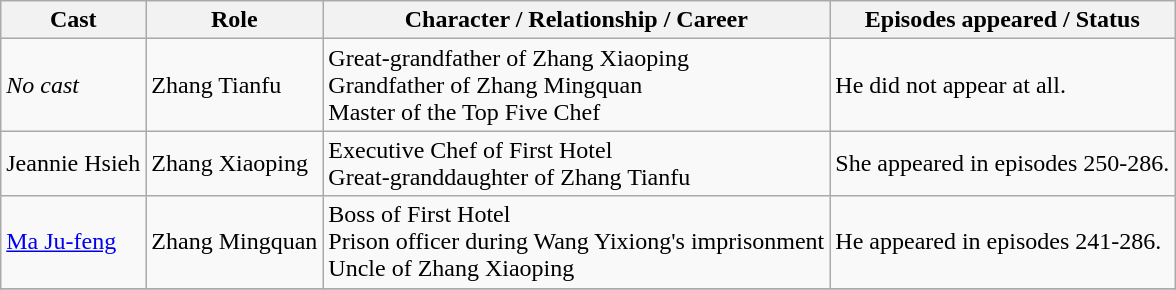<table class="wikitable">
<tr>
<th>Cast</th>
<th>Role</th>
<th>Character / Relationship / Career</th>
<th>Episodes appeared / Status</th>
</tr>
<tr>
<td><em>No cast</em></td>
<td>Zhang Tianfu</td>
<td>Great-grandfather of Zhang Xiaoping<br>Grandfather of Zhang Mingquan<br>Master of the Top Five Chef</td>
<td>He did not appear at all.</td>
</tr>
<tr>
<td>Jeannie Hsieh</td>
<td>Zhang Xiaoping</td>
<td>Executive Chef of First Hotel<br>Great-granddaughter of Zhang Tianfu</td>
<td>She appeared in episodes 250-286.</td>
</tr>
<tr>
<td><a href='#'>Ma Ju-feng</a></td>
<td>Zhang Mingquan</td>
<td>Boss of First Hotel<br>Prison officer during Wang Yixiong's imprisonment<br>Uncle of Zhang Xiaoping</td>
<td>He appeared in episodes 241-286.</td>
</tr>
<tr>
</tr>
</table>
